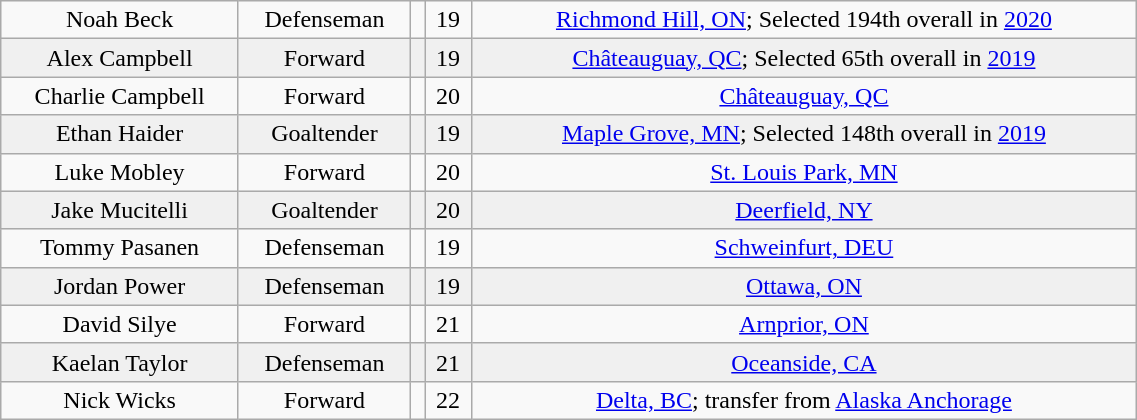<table class="wikitable" width="60%">
<tr align="center" bgcolor="">
<td>Noah Beck</td>
<td>Defenseman</td>
<td></td>
<td>19</td>
<td><a href='#'>Richmond Hill, ON</a>; Selected 194th overall in <a href='#'>2020</a></td>
</tr>
<tr align="center" bgcolor="f0f0f0">
<td>Alex Campbell</td>
<td>Forward</td>
<td></td>
<td>19</td>
<td><a href='#'>Châteauguay, QC</a>; Selected 65th overall in <a href='#'>2019</a></td>
</tr>
<tr align="center" bgcolor="">
<td>Charlie Campbell</td>
<td>Forward</td>
<td></td>
<td>20</td>
<td><a href='#'>Châteauguay, QC</a></td>
</tr>
<tr align="center" bgcolor="f0f0f0">
<td>Ethan Haider</td>
<td>Goaltender</td>
<td></td>
<td>19</td>
<td><a href='#'>Maple Grove, MN</a>; Selected 148th overall in <a href='#'>2019</a></td>
</tr>
<tr align="center" bgcolor="">
<td>Luke Mobley</td>
<td>Forward</td>
<td></td>
<td>20</td>
<td><a href='#'>St. Louis Park, MN</a></td>
</tr>
<tr align="center" bgcolor="f0f0f0">
<td>Jake Mucitelli</td>
<td>Goaltender</td>
<td></td>
<td>20</td>
<td><a href='#'>Deerfield, NY</a></td>
</tr>
<tr align="center" bgcolor="">
<td>Tommy Pasanen</td>
<td>Defenseman</td>
<td></td>
<td>19</td>
<td><a href='#'>Schweinfurt, DEU</a></td>
</tr>
<tr align="center" bgcolor="f0f0f0">
<td>Jordan Power</td>
<td>Defenseman</td>
<td></td>
<td>19</td>
<td><a href='#'>Ottawa, ON</a></td>
</tr>
<tr align="center" bgcolor="">
<td>David Silye</td>
<td>Forward</td>
<td></td>
<td>21</td>
<td><a href='#'>Arnprior, ON</a></td>
</tr>
<tr align="center" bgcolor="f0f0f0">
<td>Kaelan Taylor</td>
<td>Defenseman</td>
<td></td>
<td>21</td>
<td><a href='#'>Oceanside, CA</a></td>
</tr>
<tr align="center" bgcolor="">
<td>Nick Wicks</td>
<td>Forward</td>
<td></td>
<td>22</td>
<td><a href='#'>Delta, BC</a>; transfer from <a href='#'>Alaska Anchorage</a></td>
</tr>
</table>
